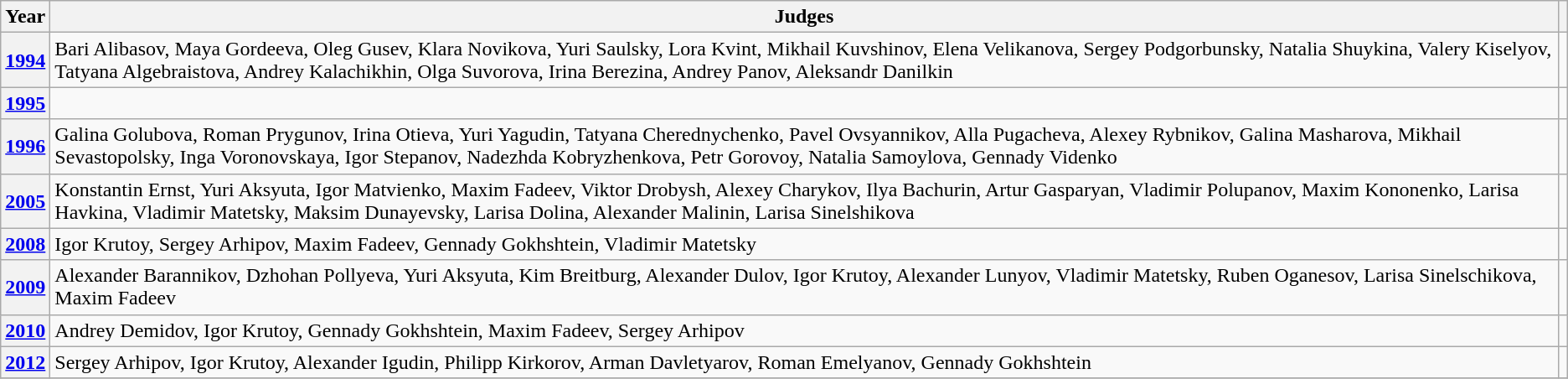<table class="wikitable plainrowheaders">
<tr>
<th scope="col">Year</th>
<th scope="col">Judges</th>
<th scope="col"></th>
</tr>
<tr>
<th scope="row"><a href='#'>1994</a></th>
<td>Bari Alibasov, Maya Gordeeva, Oleg Gusev, Klara Novikova, Yuri Saulsky, Lora Kvint, Mikhail Kuvshinov, Elena Velikanova, Sergey Podgorbunsky, Natalia Shuykina, Valery Kiselyov, Tatyana Algebraistova, Andrey Kalachikhin, Olga Suvorova, Irina Berezina, Andrey Panov, Aleksandr Danilkin</td>
<td></td>
</tr>
<tr>
<th scope="row"><a href='#'>1995</a></th>
<td></td>
<td></td>
</tr>
<tr>
<th scope="row"><a href='#'>1996</a></th>
<td>Galina Golubova, Roman Prygunov, Irina Otieva, Yuri Yagudin, Tatyana Cherednychenko, Pavel Ovsyannikov, Alla Pugacheva, Alexey Rybnikov, Galina Masharova, Mikhail Sevastopolsky, Inga Voronovskaya, Igor Stepanov, Nadezhda Kobryzhenkova, Petr Gorovoy, Natalia Samoylova, Gennady Videnko</td>
<td></td>
</tr>
<tr>
<th scope="row"><a href='#'>2005</a></th>
<td>Konstantin Ernst, Yuri Aksyuta, Igor Matvienko, Maxim Fadeev, Viktor Drobysh, Alexey Charykov, Ilya Bachurin, Artur Gasparyan, Vladimir Polupanov, Maxim Kononenko, Larisa Havkina, Vladimir Matetsky, Maksim Dunayevsky, Larisa Dolina, Alexander Malinin, Larisa Sinelshikova</td>
<td></td>
</tr>
<tr>
<th scope="row"><a href='#'>2008</a></th>
<td>Igor Krutoy, Sergey Arhipov, Maxim Fadeev, Gennady Gokhshtein, Vladimir Matetsky</td>
<td></td>
</tr>
<tr>
<th scope="row"><a href='#'>2009</a></th>
<td>Alexander Barannikov, Dzhohan Pollyeva, Yuri Aksyuta, Kim Breitburg, Alexander Dulov, Igor Krutoy, Alexander Lunyov, Vladimir Matetsky, Ruben Oganesov, Larisa Sinelschikova, Maxim Fadeev</td>
<td></td>
</tr>
<tr>
<th scope="row"><a href='#'>2010</a></th>
<td>Andrey Demidov, Igor Krutoy, Gennady Gokhshtein, Maxim Fadeev, Sergey Arhipov</td>
<td></td>
</tr>
<tr>
<th scope="row"><a href='#'>2012</a></th>
<td>Sergey Arhipov, Igor Krutoy, Alexander Igudin, Philipp Kirkorov, Arman Davletyarov, Roman Emelyanov, Gennady Gokhshtein</td>
<td></td>
</tr>
<tr>
</tr>
</table>
